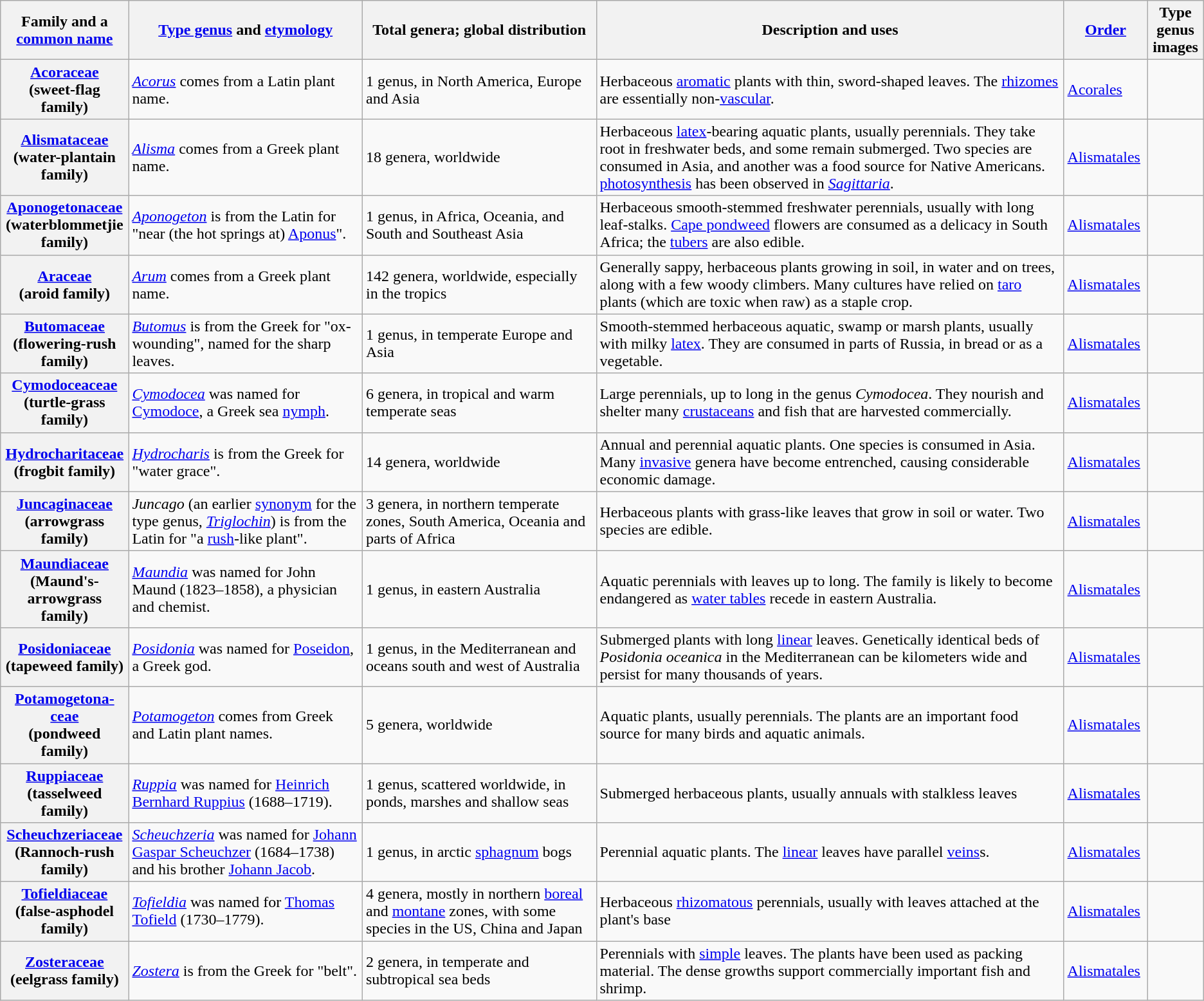<table class="sortable wikitable plainrowheaders">
<tr>
<th scope="col" width="1%">Family and a <a href='#'>common name</a></th>
<th scope="col" width="15%"><a href='#'>Type genus</a> and <a href='#'>etymology</a></th>
<th scope="col" width="15%">Total genera; global distribution</th>
<th scope="col" class="unsortable" style="min-width:160px;" width="30%">Description and uses</th>
<th scope="col" width="1%"><a href='#'>Order</a></th>
<th scope="col" class="unsortable" width="1%">Type genus images</th>
</tr>
<tr>
<th scope="row" style="vertical-align: center;"><a href='#'>Acoraceae</a><br>(sweet-flag family)</th>
<td><em><a href='#'>Acorus</a></em> comes from a Latin plant name.</td>
<td>1 genus, in North America, Europe and Asia</td>
<td>Herbaceous <a href='#'>aromatic</a> plants with thin, sword-shaped leaves. The <a href='#'>rhizomes</a> are essentially non-<a href='#'>vascular</a>.</td>
<td><a href='#'>Acorales</a></td>
<td></td>
</tr>
<tr>
<th scope="row" style="vertical-align: center;"><a href='#'>Alismataceae</a><br>(water-plantain family)</th>
<td><em><a href='#'>Alisma</a></em> comes from a Greek plant name.</td>
<td>18 genera, worldwide</td>
<td>Herbaceous <a href='#'>latex</a>-bearing aquatic plants, usually perennials. They take root in freshwater beds, and some remain submerged. Two species are consumed in Asia, and another was a food source for Native Americans. <a href='#'> photosynthesis</a> has been observed in <em><a href='#'>Sagittaria</a></em>.</td>
<td><a href='#'>Alismatales</a></td>
<td></td>
</tr>
<tr>
<th scope="row" style="vertical-align: center;"><a href='#'>Aponogetona­ceae</a><br>(waterblommetjie family)</th>
<td><em><a href='#'>Aponogeton</a></em> is from the Latin for "near (the hot springs at) <a href='#'>Aponus</a>".</td>
<td>1 genus, in Africa, Oceania, and South and Southeast Asia</td>
<td>Herbaceous smooth-stemmed freshwater perennials, usually with long leaf-stalks. <a href='#'>Cape pondweed</a> flowers are consumed as a delicacy in South Africa; the <a href='#'>tubers</a> are also edible.</td>
<td><a href='#'>Alismatales</a></td>
<td></td>
</tr>
<tr>
<th scope="row" style="vertical-align: center;"><a href='#'>Araceae</a><br>(aroid family)</th>
<td><em><a href='#'>Arum</a></em> comes from a Greek plant name.</td>
<td>142 genera, worldwide, especially in the tropics</td>
<td>Generally sappy, herbaceous plants growing in soil, in water and on trees, along with a few woody climbers. Many cultures have relied on <a href='#'>taro</a> plants (which are toxic when raw) as a staple crop.</td>
<td><a href='#'>Alismatales</a></td>
<td></td>
</tr>
<tr>
<th scope="row" style="vertical-align: center;"><a href='#'>Butomaceae</a><br>(flowering-rush family)</th>
<td><em><a href='#'>Butomus</a></em> is from the Greek for "ox-wounding", named for the sharp leaves.</td>
<td>1 genus, in temperate Europe and Asia</td>
<td>Smooth-stemmed herbaceous aquatic, swamp or marsh plants, usually with milky <a href='#'>latex</a>. They are consumed in parts of Russia, in bread or as a vegetable.</td>
<td><a href='#'>Alismatales</a></td>
<td></td>
</tr>
<tr>
<th scope="row" style="vertical-align: center;"><a href='#'>Cymodocea­ceae</a><br>(turtle-grass family)</th>
<td><em><a href='#'>Cymodocea</a></em> was named for <a href='#'>Cymodoce</a>, a Greek sea <a href='#'>nymph</a>.</td>
<td>6 genera, in tropical and warm temperate seas</td>
<td>Large perennials, up to  long in the genus <em>Cymodocea</em>. They nourish and shelter many <a href='#'>crustaceans</a> and fish that are harvested commercially.</td>
<td><a href='#'>Alismatales</a></td>
<td></td>
</tr>
<tr>
<th scope="row" style="vertical-align: center;"><a href='#'>Hydrocharita­ceae</a><br>(frogbit family)</th>
<td><em><a href='#'>Hydrocharis</a></em> is from the Greek for "water grace".</td>
<td>14 genera, worldwide</td>
<td>Annual and perennial aquatic plants. One species is consumed in Asia. Many <a href='#'>invasive</a> genera have become entrenched, causing considerable economic damage.</td>
<td><a href='#'>Alismatales</a></td>
<td></td>
</tr>
<tr>
<th scope="row" style="vertical-align: center;"><a href='#'>Juncaginaceae</a><br>(arrowgrass family)</th>
<td><em>Juncago</em> (an earlier <a href='#'>synonym</a> for the type genus, <em><a href='#'>Triglochin</a></em>) is from the Latin for "a <a href='#'>rush</a>-like plant".</td>
<td>3 genera, in northern temperate zones, South America, Oceania and parts of Africa</td>
<td>Herbaceous plants with grass-like leaves that grow in soil or water. Two species are edible.</td>
<td><a href='#'>Alismatales</a></td>
<td></td>
</tr>
<tr>
<th scope="row" style="vertical-align: center;"><a href='#'>Maundiaceae</a><br>(Maund's-arrowgrass family)</th>
<td><em><a href='#'>Maundia</a></em> was named for John Maund (1823–1858), a physician and chemist.</td>
<td>1 genus, in eastern Australia</td>
<td>Aquatic perennials with leaves up to  long. The family is likely to become endangered as <a href='#'>water tables</a> recede in eastern Australia.</td>
<td><a href='#'>Alismatales</a></td>
<td></td>
</tr>
<tr>
<th scope="row" style="vertical-align: center;"><a href='#'>Posidoniaceae</a><br>(tapeweed family)</th>
<td><em><a href='#'>Posidonia</a></em> was named for <a href='#'>Poseidon</a>, a Greek god.</td>
<td>1 genus, in the Mediterranean and oceans south and west of Australia</td>
<td>Submerged plants with long <a href='#'>linear</a> leaves. Genetically identical beds of <em>Posidonia oceanica</em> in the Mediterranean can be kilometers wide and persist for many thousands of years.</td>
<td><a href='#'>Alismatales</a></td>
<td></td>
</tr>
<tr>
<th scope="row" style="vertical-align: center;"><a href='#'>Potamogetona­ceae</a><br>(pondweed family)</th>
<td><em><a href='#'>Potamogeton</a></em> comes from Greek and Latin plant names.</td>
<td>5 genera, worldwide</td>
<td>Aquatic plants, usually perennials. The plants are an important food source for many birds and aquatic animals.</td>
<td><a href='#'>Alismatales</a></td>
<td></td>
</tr>
<tr>
<th scope="row" style="vertical-align: center;"><a href='#'>Ruppiaceae</a><br>(tasselweed family)</th>
<td><em><a href='#'>Ruppia</a></em> was named for <a href='#'>Heinrich Bernhard Ruppius</a> (1688–1719).</td>
<td>1 genus, scattered worldwide, in ponds, marshes and shallow seas</td>
<td>Submerged herbaceous plants, usually annuals with stalkless leaves</td>
<td><a href='#'>Alismatales</a></td>
<td></td>
</tr>
<tr>
<th scope="row" style="vertical-align: center;"><a href='#'>Scheuchzeria­ceae</a><br>(Rannoch-rush family)</th>
<td><em><a href='#'>Scheuchzeria</a></em> was named for <a href='#'>Johann Gaspar Scheuchzer</a> (1684–1738) and his brother <a href='#'>Johann Jacob</a>.</td>
<td>1 genus, in arctic <a href='#'>sphagnum</a> bogs</td>
<td>Perennial aquatic plants. The <a href='#'>linear</a> leaves have parallel <a href='#'>veins</a>s.</td>
<td><a href='#'>Alismatales</a></td>
<td></td>
</tr>
<tr>
<th scope="row" style="vertical-align: center;"><a href='#'>Tofieldiaceae</a><br>(false-asphodel family)</th>
<td><em><a href='#'>Tofieldia</a></em> was named for <a href='#'>Thomas Tofield</a> (1730–1779).</td>
<td>4 genera, mostly in northern <a href='#'>boreal</a> and <a href='#'>montane</a> zones, with some species in the US, China and Japan</td>
<td>Herbaceous <a href='#'>rhizomatous</a> perennials, usually with leaves attached at the plant's base</td>
<td><a href='#'>Alismatales</a></td>
<td></td>
</tr>
<tr>
<th scope="row" style="vertical-align: center;"><a href='#'>Zosteraceae</a><br>(eelgrass family)</th>
<td><em><a href='#'>Zostera</a></em> is from the Greek for "belt".</td>
<td>2 genera, in temperate and subtropical sea beds</td>
<td>Perennials with <a href='#'>simple</a> leaves. The plants have been used as packing material. The dense growths support commercially important fish and shrimp.</td>
<td><a href='#'>Alismatales</a></td>
<td></td>
</tr>
</table>
